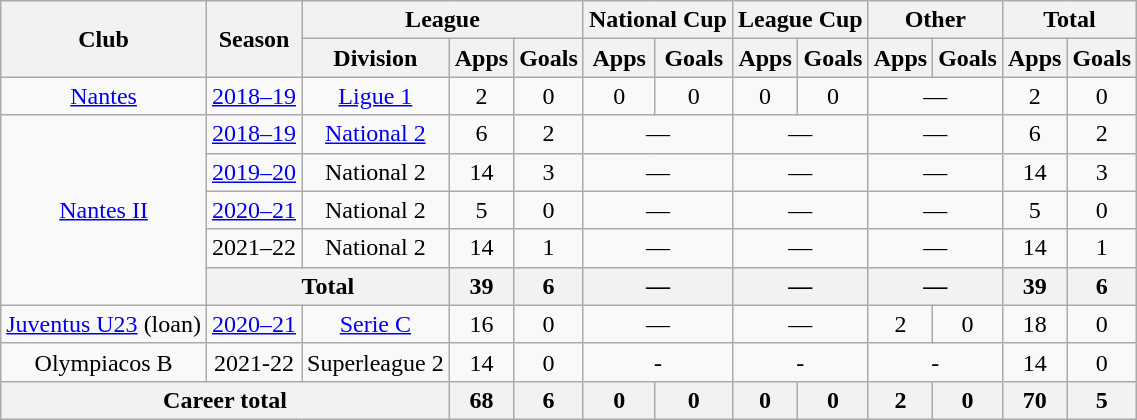<table class="wikitable" style="text-align: center">
<tr>
<th rowspan="2">Club</th>
<th rowspan="2">Season</th>
<th colspan="3">League</th>
<th colspan="2">National Cup</th>
<th colspan="2">League Cup</th>
<th colspan="2">Other</th>
<th colspan="2">Total</th>
</tr>
<tr>
<th>Division</th>
<th>Apps</th>
<th>Goals</th>
<th>Apps</th>
<th>Goals</th>
<th>Apps</th>
<th>Goals</th>
<th>Apps</th>
<th>Goals</th>
<th>Apps</th>
<th>Goals</th>
</tr>
<tr>
<td><a href='#'>Nantes</a></td>
<td><a href='#'>2018–19</a></td>
<td><a href='#'>Ligue 1</a></td>
<td>2</td>
<td>0</td>
<td>0</td>
<td>0</td>
<td>0</td>
<td>0</td>
<td colspan="2">—</td>
<td>2</td>
<td>0</td>
</tr>
<tr>
<td rowspan="5"><a href='#'>Nantes II</a></td>
<td><a href='#'>2018–19</a></td>
<td><a href='#'>National 2</a></td>
<td>6</td>
<td>2</td>
<td colspan="2">—</td>
<td colspan="2">—</td>
<td colspan="2">—</td>
<td>6</td>
<td>2</td>
</tr>
<tr>
<td><a href='#'>2019–20</a></td>
<td>National 2</td>
<td>14</td>
<td>3</td>
<td colspan="2">—</td>
<td colspan="2">—</td>
<td colspan="2">—</td>
<td>14</td>
<td>3</td>
</tr>
<tr>
<td><a href='#'>2020–21</a></td>
<td>National 2</td>
<td>5</td>
<td>0</td>
<td colspan="2">—</td>
<td colspan="2">—</td>
<td colspan="2">—</td>
<td>5</td>
<td>0</td>
</tr>
<tr>
<td>2021–22</td>
<td>National 2</td>
<td>14</td>
<td>1</td>
<td colspan="2">—</td>
<td colspan="2">—</td>
<td colspan="2">—</td>
<td>14</td>
<td>1</td>
</tr>
<tr>
<th colspan="2">Total</th>
<th>39</th>
<th>6</th>
<th colspan="2">—</th>
<th colspan="2">—</th>
<th colspan="2">—</th>
<th>39</th>
<th>6</th>
</tr>
<tr>
<td><a href='#'>Juventus U23</a> (loan)</td>
<td><a href='#'>2020–21</a></td>
<td><a href='#'>Serie C</a></td>
<td>16</td>
<td>0</td>
<td colspan="2">—</td>
<td colspan="2">—</td>
<td>2</td>
<td>0</td>
<td>18</td>
<td>0</td>
</tr>
<tr>
<td>Olympiacos B</td>
<td>2021-22</td>
<td>Superleague 2</td>
<td>14</td>
<td>0</td>
<td colspan="2">-</td>
<td colspan="2">-</td>
<td colspan="2">-</td>
<td>14</td>
<td>0</td>
</tr>
<tr>
<th colspan="3">Career total</th>
<th>68</th>
<th>6</th>
<th>0</th>
<th>0</th>
<th>0</th>
<th>0</th>
<th>2</th>
<th>0</th>
<th>70</th>
<th>5</th>
</tr>
</table>
